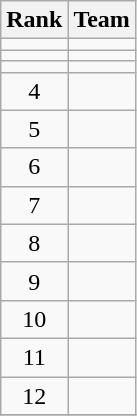<table class="wikitable">
<tr>
<th>Rank</th>
<th>Team</th>
</tr>
<tr>
<td align=center></td>
<td></td>
</tr>
<tr>
<td align=center></td>
<td></td>
</tr>
<tr>
<td align=center></td>
<td></td>
</tr>
<tr>
<td align=center>4</td>
<td></td>
</tr>
<tr>
<td align=center>5</td>
<td></td>
</tr>
<tr>
<td align=center>6</td>
<td></td>
</tr>
<tr>
<td align=center>7</td>
<td></td>
</tr>
<tr>
<td align=center>8</td>
<td></td>
</tr>
<tr>
<td align=center>9</td>
<td></td>
</tr>
<tr>
<td align=center>10</td>
<td></td>
</tr>
<tr>
<td align=center>11</td>
<td></td>
</tr>
<tr>
<td align=center>12</td>
<td></td>
</tr>
<tr>
</tr>
</table>
